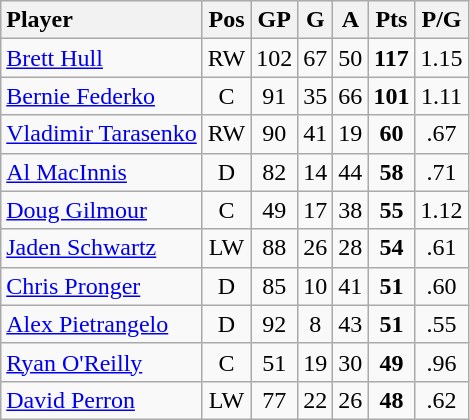<table class="wikitable" style="text-align:center">
<tr>
<th style="text-align:left;">Player</th>
<th>Pos</th>
<th>GP</th>
<th>G</th>
<th>A</th>
<th>Pts</th>
<th>P/G</th>
</tr>
<tr>
<td style="text-align:left;"><a href='#'>Brett Hull</a></td>
<td>RW</td>
<td>102</td>
<td>67</td>
<td>50</td>
<td><strong>117</strong></td>
<td>1.15</td>
</tr>
<tr>
<td style="text-align:left;"><a href='#'>Bernie Federko</a></td>
<td>C</td>
<td>91</td>
<td>35</td>
<td>66</td>
<td><strong>101</strong></td>
<td>1.11</td>
</tr>
<tr>
<td style="text-align:left;"><a href='#'>Vladimir Tarasenko</a></td>
<td>RW</td>
<td>90</td>
<td>41</td>
<td>19</td>
<td><strong>60</strong></td>
<td>.67</td>
</tr>
<tr>
<td style="text-align:left;"><a href='#'>Al MacInnis</a></td>
<td>D</td>
<td>82</td>
<td>14</td>
<td>44</td>
<td><strong>58</strong></td>
<td>.71</td>
</tr>
<tr>
<td style="text-align:left;"><a href='#'>Doug Gilmour</a></td>
<td>C</td>
<td>49</td>
<td>17</td>
<td>38</td>
<td><strong>55</strong></td>
<td>1.12</td>
</tr>
<tr>
<td style="text-align:left;"><a href='#'>Jaden Schwartz</a></td>
<td>LW</td>
<td>88</td>
<td>26</td>
<td>28</td>
<td><strong>54</strong></td>
<td>.61</td>
</tr>
<tr>
<td style="text-align:left;"><a href='#'>Chris Pronger</a></td>
<td>D</td>
<td>85</td>
<td>10</td>
<td>41</td>
<td><strong>51</strong></td>
<td>.60</td>
</tr>
<tr>
<td style="text-align:left;"><a href='#'>Alex Pietrangelo</a></td>
<td>D</td>
<td>92</td>
<td>8</td>
<td>43</td>
<td><strong>51</strong></td>
<td>.55</td>
</tr>
<tr>
<td style="text-align:left;"><a href='#'>Ryan O'Reilly</a></td>
<td>C</td>
<td>51</td>
<td>19</td>
<td>30</td>
<td><strong>49</strong></td>
<td>.96</td>
</tr>
<tr>
<td style="text-align:left;"><a href='#'>David Perron</a></td>
<td>LW</td>
<td>77</td>
<td>22</td>
<td>26</td>
<td><strong>48</strong></td>
<td>.62</td>
</tr>
</table>
